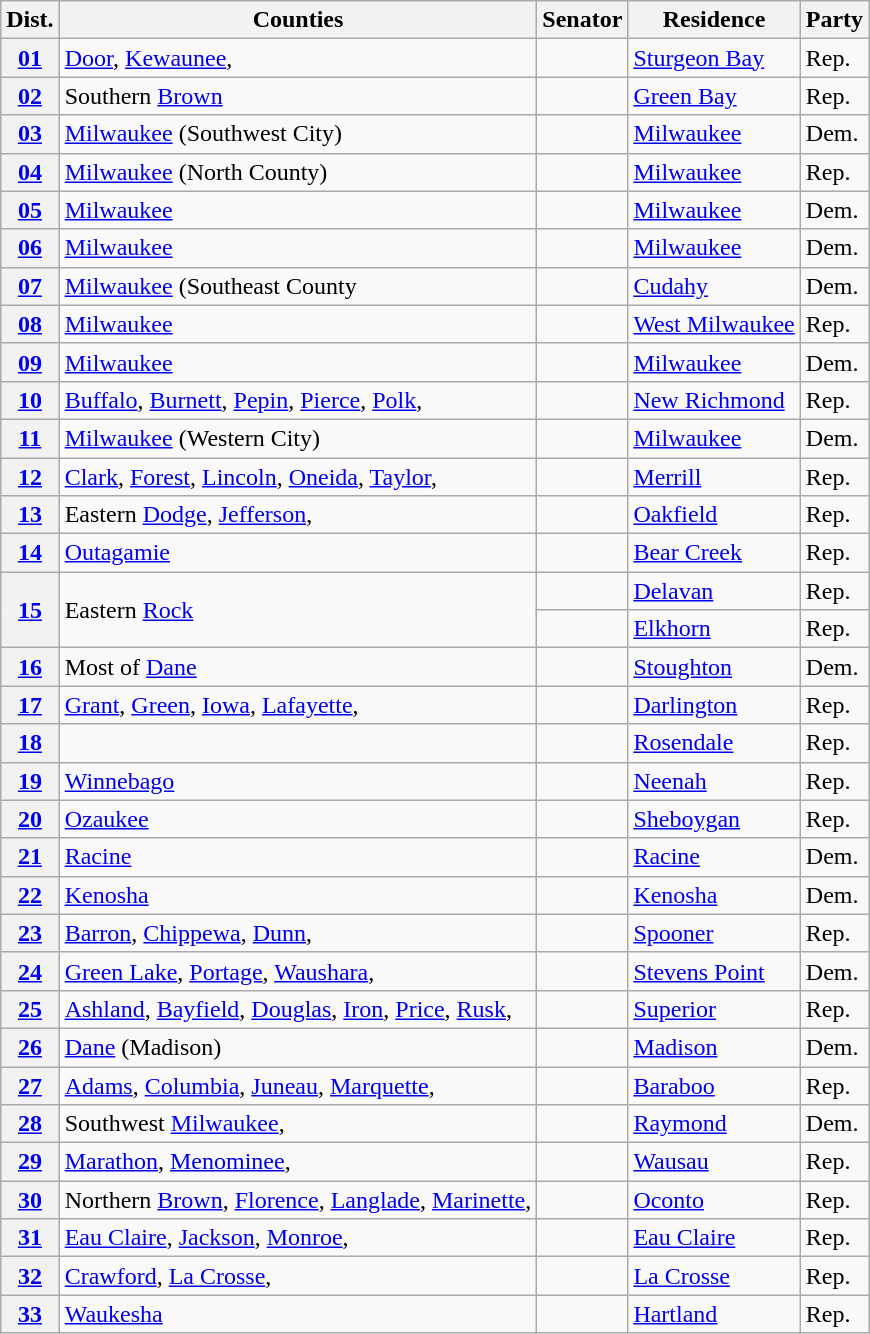<table class="wikitable sortable">
<tr>
<th>Dist.</th>
<th>Counties</th>
<th>Senator</th>
<th>Residence</th>
<th>Party</th>
</tr>
<tr>
<th><a href='#'>01</a></th>
<td><a href='#'>Door</a>, <a href='#'>Kewaunee</a>, </td>
<td></td>
<td><a href='#'>Sturgeon Bay</a></td>
<td>Rep.</td>
</tr>
<tr>
<th><a href='#'>02</a></th>
<td>Southern <a href='#'>Brown</a> </td>
<td></td>
<td><a href='#'>Green Bay</a></td>
<td>Rep.</td>
</tr>
<tr>
<th><a href='#'>03</a></th>
<td><a href='#'>Milwaukee</a> (Southwest City)</td>
<td></td>
<td><a href='#'>Milwaukee</a></td>
<td>Dem.</td>
</tr>
<tr>
<th><a href='#'>04</a></th>
<td><a href='#'>Milwaukee</a> (North County)</td>
<td></td>
<td><a href='#'>Milwaukee</a></td>
<td>Rep.</td>
</tr>
<tr>
<th><a href='#'>05</a></th>
<td><a href='#'>Milwaukee</a> </td>
<td></td>
<td><a href='#'>Milwaukee</a></td>
<td>Dem.</td>
</tr>
<tr>
<th><a href='#'>06</a></th>
<td><a href='#'>Milwaukee</a> </td>
<td></td>
<td><a href='#'>Milwaukee</a></td>
<td>Dem.</td>
</tr>
<tr>
<th><a href='#'>07</a></th>
<td><a href='#'>Milwaukee</a> (Southeast County </td>
<td></td>
<td><a href='#'>Cudahy</a></td>
<td>Dem.</td>
</tr>
<tr>
<th><a href='#'>08</a></th>
<td><a href='#'>Milwaukee</a> </td>
<td></td>
<td><a href='#'>West Milwaukee</a></td>
<td>Rep.</td>
</tr>
<tr>
<th><a href='#'>09</a></th>
<td><a href='#'>Milwaukee</a> </td>
<td></td>
<td><a href='#'>Milwaukee</a></td>
<td>Dem.</td>
</tr>
<tr>
<th><a href='#'>10</a></th>
<td><a href='#'>Buffalo</a>, <a href='#'>Burnett</a>, <a href='#'>Pepin</a>, <a href='#'>Pierce</a>, <a href='#'>Polk</a>, </td>
<td></td>
<td><a href='#'>New Richmond</a></td>
<td>Rep.</td>
</tr>
<tr>
<th><a href='#'>11</a></th>
<td><a href='#'>Milwaukee</a> (Western City)</td>
<td></td>
<td><a href='#'>Milwaukee</a></td>
<td>Dem.</td>
</tr>
<tr>
<th><a href='#'>12</a></th>
<td><a href='#'>Clark</a>, <a href='#'>Forest</a>, <a href='#'>Lincoln</a>, <a href='#'>Oneida</a>, <a href='#'>Taylor</a>, </td>
<td></td>
<td><a href='#'>Merrill</a></td>
<td>Rep.</td>
</tr>
<tr>
<th><a href='#'>13</a></th>
<td>Eastern <a href='#'>Dodge</a>, <a href='#'>Jefferson</a>, </td>
<td></td>
<td><a href='#'>Oakfield</a></td>
<td>Rep.</td>
</tr>
<tr>
<th><a href='#'>14</a></th>
<td><a href='#'>Outagamie</a> </td>
<td></td>
<td><a href='#'>Bear Creek</a></td>
<td>Rep.</td>
</tr>
<tr>
<th rowspan="2"><a href='#'>15</a></th>
<td rowspan="2">Eastern <a href='#'>Rock</a> </td>
<td> </td>
<td><a href='#'>Delavan</a></td>
<td>Rep.</td>
</tr>
<tr>
<td> </td>
<td><a href='#'>Elkhorn</a></td>
<td>Rep.</td>
</tr>
<tr>
<th><a href='#'>16</a></th>
<td>Most of <a href='#'>Dane</a> </td>
<td></td>
<td><a href='#'>Stoughton</a></td>
<td>Dem.</td>
</tr>
<tr>
<th><a href='#'>17</a></th>
<td><a href='#'>Grant</a>, <a href='#'>Green</a>, <a href='#'>Iowa</a>, <a href='#'>Lafayette</a>, </td>
<td></td>
<td><a href='#'>Darlington</a></td>
<td>Rep.</td>
</tr>
<tr>
<th><a href='#'>18</a></th>
<td> </td>
<td></td>
<td><a href='#'>Rosendale</a></td>
<td>Rep.</td>
</tr>
<tr>
<th><a href='#'>19</a></th>
<td><a href='#'>Winnebago</a></td>
<td></td>
<td><a href='#'>Neenah</a></td>
<td>Rep.</td>
</tr>
<tr>
<th><a href='#'>20</a></th>
<td><a href='#'>Ozaukee</a> </td>
<td></td>
<td><a href='#'>Sheboygan</a></td>
<td>Rep.</td>
</tr>
<tr>
<th><a href='#'>21</a></th>
<td><a href='#'>Racine</a> </td>
<td></td>
<td><a href='#'>Racine</a></td>
<td>Dem.</td>
</tr>
<tr>
<th><a href='#'>22</a></th>
<td><a href='#'>Kenosha</a></td>
<td></td>
<td><a href='#'>Kenosha</a></td>
<td>Dem.</td>
</tr>
<tr>
<th><a href='#'>23</a></th>
<td><a href='#'>Barron</a>, <a href='#'>Chippewa</a>, <a href='#'>Dunn</a>, </td>
<td></td>
<td><a href='#'>Spooner</a></td>
<td>Rep.</td>
</tr>
<tr>
<th><a href='#'>24</a></th>
<td><a href='#'>Green Lake</a>, <a href='#'>Portage</a>, <a href='#'>Waushara</a>, </td>
<td></td>
<td><a href='#'>Stevens Point</a></td>
<td>Dem.</td>
</tr>
<tr>
<th><a href='#'>25</a></th>
<td><a href='#'>Ashland</a>, <a href='#'>Bayfield</a>, <a href='#'>Douglas</a>, <a href='#'>Iron</a>, <a href='#'>Price</a>, <a href='#'>Rusk</a>, </td>
<td></td>
<td><a href='#'>Superior</a></td>
<td>Rep.</td>
</tr>
<tr>
<th><a href='#'>26</a></th>
<td><a href='#'>Dane</a> (Madison)</td>
<td></td>
<td><a href='#'>Madison</a></td>
<td>Dem.</td>
</tr>
<tr>
<th><a href='#'>27</a></th>
<td><a href='#'>Adams</a>, <a href='#'>Columbia</a>, <a href='#'>Juneau</a>, <a href='#'>Marquette</a>, </td>
<td></td>
<td><a href='#'>Baraboo</a></td>
<td>Rep.</td>
</tr>
<tr>
<th><a href='#'>28</a></th>
<td>Southwest <a href='#'>Milwaukee</a>,  </td>
<td></td>
<td><a href='#'>Raymond</a></td>
<td>Dem.</td>
</tr>
<tr>
<th><a href='#'>29</a></th>
<td><a href='#'>Marathon</a>, <a href='#'>Menominee</a>, </td>
<td></td>
<td><a href='#'>Wausau</a></td>
<td>Rep.</td>
</tr>
<tr>
<th><a href='#'>30</a></th>
<td>Northern <a href='#'>Brown</a>, <a href='#'>Florence</a>, <a href='#'>Langlade</a>, <a href='#'>Marinette</a>, </td>
<td></td>
<td><a href='#'>Oconto</a></td>
<td>Rep.</td>
</tr>
<tr>
<th><a href='#'>31</a></th>
<td><a href='#'>Eau Claire</a>, <a href='#'>Jackson</a>, <a href='#'>Monroe</a>, </td>
<td></td>
<td><a href='#'>Eau Claire</a></td>
<td>Rep.</td>
</tr>
<tr>
<th><a href='#'>32</a></th>
<td><a href='#'>Crawford</a>, <a href='#'>La Crosse</a>, </td>
<td></td>
<td><a href='#'>La Crosse</a></td>
<td>Rep.</td>
</tr>
<tr>
<th><a href='#'>33</a></th>
<td><a href='#'>Waukesha</a> </td>
<td></td>
<td><a href='#'>Hartland</a></td>
<td>Rep.</td>
</tr>
</table>
